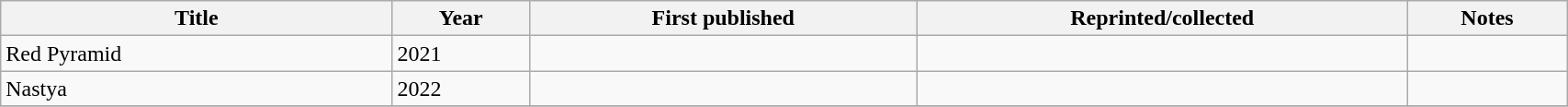<table class='wikitable sortable' width='90%'>
<tr>
<th width=25%>Title</th>
<th>Year</th>
<th>First published</th>
<th>Reprinted/collected</th>
<th>Notes</th>
</tr>
<tr>
<td>Red Pyramid</td>
<td>2021</td>
<td></td>
<td></td>
<td></td>
</tr>
<tr>
<td>Nastya</td>
<td>2022</td>
<td></td>
<td></td>
<td></td>
</tr>
<tr>
</tr>
</table>
